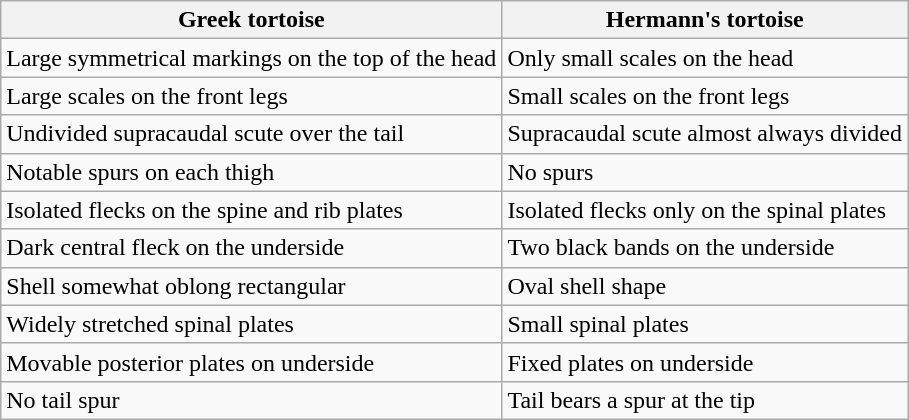<table class="wikitable">
<tr>
<th>Greek tortoise</th>
<th>Hermann's tortoise</th>
</tr>
<tr>
<td>Large symmetrical markings on the top of the head</td>
<td>Only small scales on the head</td>
</tr>
<tr>
<td>Large scales on the front legs</td>
<td>Small scales on the front legs</td>
</tr>
<tr>
<td>Undivided supracaudal scute over the tail</td>
<td>Supracaudal scute almost always divided</td>
</tr>
<tr>
<td>Notable spurs on each thigh</td>
<td>No spurs</td>
</tr>
<tr>
<td>Isolated flecks on the spine and rib plates</td>
<td>Isolated flecks only on the spinal plates</td>
</tr>
<tr>
<td>Dark central fleck on the underside</td>
<td>Two black bands on the underside</td>
</tr>
<tr>
<td>Shell somewhat oblong rectangular</td>
<td>Oval shell shape</td>
</tr>
<tr>
<td>Widely stretched spinal plates</td>
<td>Small spinal plates</td>
</tr>
<tr>
<td>Movable posterior plates on underside</td>
<td>Fixed plates on underside</td>
</tr>
<tr>
<td>No tail spur</td>
<td>Tail bears a spur at the tip</td>
</tr>
</table>
